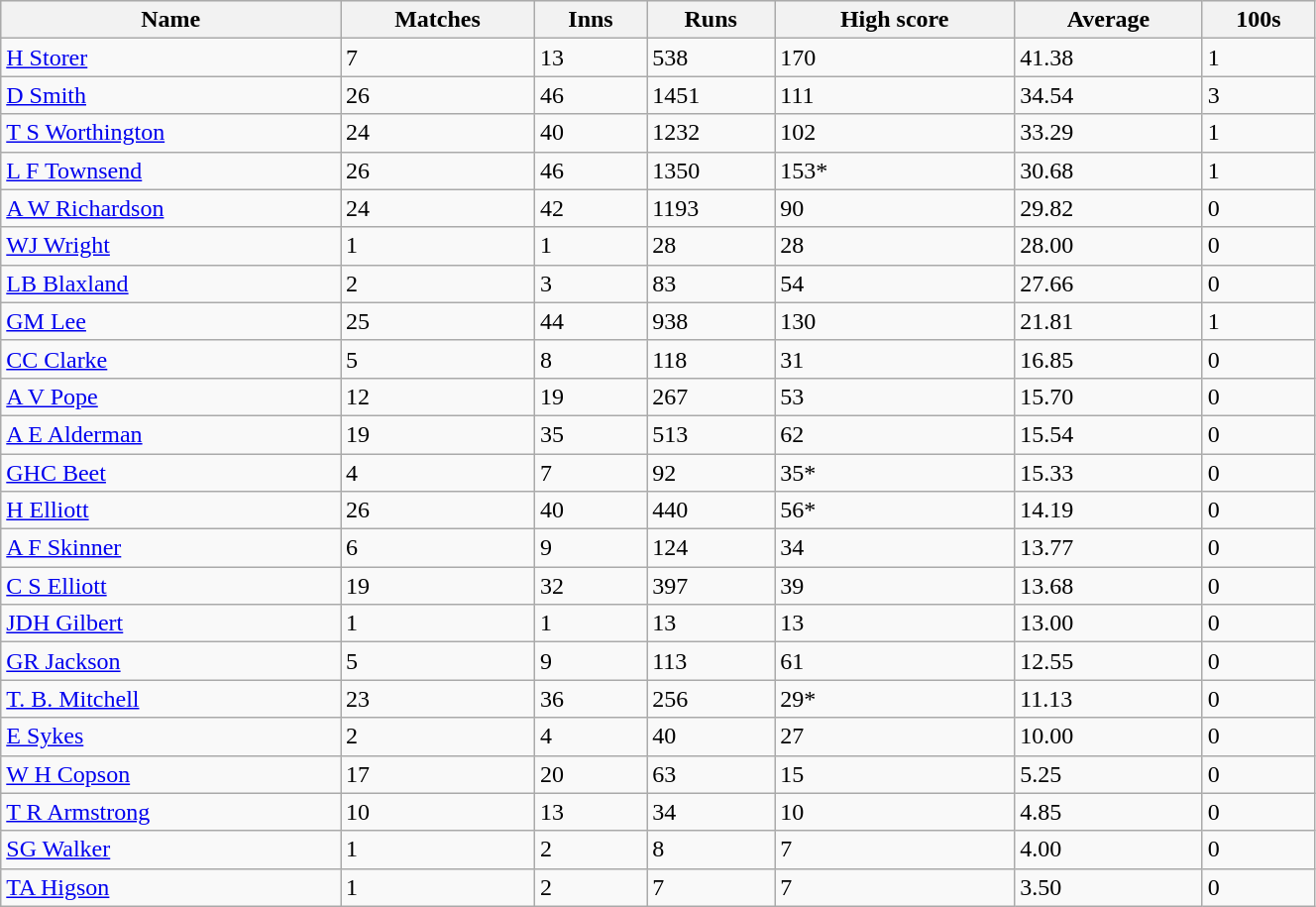<table class="wikitable sortable" style="width:70%;">
<tr style="background:#efefef;">
<th>Name</th>
<th>Matches</th>
<th>Inns</th>
<th>Runs</th>
<th>High score</th>
<th>Average</th>
<th>100s</th>
</tr>
<tr>
<td><a href='#'>H Storer</a></td>
<td>7</td>
<td>13</td>
<td>538</td>
<td>170</td>
<td>41.38</td>
<td>1</td>
</tr>
<tr>
<td><a href='#'>D Smith</a></td>
<td>26</td>
<td>46</td>
<td>1451</td>
<td>111</td>
<td>34.54</td>
<td>3</td>
</tr>
<tr>
<td><a href='#'>T S Worthington</a></td>
<td>24</td>
<td>40</td>
<td>1232</td>
<td>102</td>
<td>33.29</td>
<td>1</td>
</tr>
<tr>
<td><a href='#'>L F Townsend</a></td>
<td>26</td>
<td>46</td>
<td>1350</td>
<td>153*</td>
<td>30.68</td>
<td>1</td>
</tr>
<tr>
<td><a href='#'>A W Richardson</a></td>
<td>24</td>
<td>42</td>
<td>1193</td>
<td>90</td>
<td>29.82</td>
<td>0</td>
</tr>
<tr>
<td><a href='#'>WJ Wright</a></td>
<td>1</td>
<td>1</td>
<td>28</td>
<td>28</td>
<td>28.00</td>
<td>0</td>
</tr>
<tr>
<td><a href='#'>LB Blaxland</a></td>
<td>2</td>
<td>3</td>
<td>83</td>
<td>54</td>
<td>27.66</td>
<td>0</td>
</tr>
<tr>
<td><a href='#'>GM Lee</a></td>
<td>25</td>
<td>44</td>
<td>938</td>
<td>130</td>
<td>21.81</td>
<td>1</td>
</tr>
<tr>
<td><a href='#'>CC Clarke</a></td>
<td>5</td>
<td>8</td>
<td>118</td>
<td>31</td>
<td>16.85</td>
<td>0</td>
</tr>
<tr>
<td><a href='#'>A V Pope</a></td>
<td>12</td>
<td>19</td>
<td>267</td>
<td>53</td>
<td>15.70</td>
<td>0</td>
</tr>
<tr>
<td><a href='#'>A E Alderman</a></td>
<td>19</td>
<td>35</td>
<td>513</td>
<td>62</td>
<td>15.54</td>
<td>0</td>
</tr>
<tr>
<td><a href='#'>GHC Beet</a></td>
<td>4</td>
<td>7</td>
<td>92</td>
<td>35*</td>
<td>15.33</td>
<td>0</td>
</tr>
<tr>
<td><a href='#'>H Elliott</a></td>
<td>26</td>
<td>40</td>
<td>440</td>
<td>56*</td>
<td>14.19</td>
<td>0</td>
</tr>
<tr>
<td><a href='#'>A F Skinner</a></td>
<td>6</td>
<td>9</td>
<td>124</td>
<td>34</td>
<td>13.77</td>
<td>0</td>
</tr>
<tr>
<td><a href='#'>C S Elliott</a></td>
<td>19</td>
<td>32</td>
<td>397</td>
<td>39</td>
<td>13.68</td>
<td>0</td>
</tr>
<tr>
<td><a href='#'>JDH Gilbert</a></td>
<td>1</td>
<td>1</td>
<td>13</td>
<td>13</td>
<td>13.00</td>
<td>0</td>
</tr>
<tr>
<td><a href='#'>GR Jackson</a></td>
<td>5</td>
<td>9</td>
<td>113</td>
<td>61</td>
<td>12.55</td>
<td>0</td>
</tr>
<tr>
<td><a href='#'>T. B. Mitchell</a></td>
<td>23</td>
<td>36</td>
<td>256</td>
<td>29*</td>
<td>11.13</td>
<td>0</td>
</tr>
<tr>
<td><a href='#'>E Sykes</a></td>
<td>2</td>
<td>4</td>
<td>40</td>
<td>27</td>
<td>10.00</td>
<td>0</td>
</tr>
<tr>
<td><a href='#'>W H Copson</a></td>
<td>17</td>
<td>20</td>
<td>63</td>
<td>15</td>
<td>5.25</td>
<td>0</td>
</tr>
<tr>
<td><a href='#'>T R Armstrong</a></td>
<td>10</td>
<td>13</td>
<td>34</td>
<td>10</td>
<td>4.85</td>
<td>0</td>
</tr>
<tr>
<td><a href='#'>SG Walker</a></td>
<td>1</td>
<td>2</td>
<td>8</td>
<td>7</td>
<td>4.00</td>
<td>0</td>
</tr>
<tr>
<td><a href='#'>TA Higson</a></td>
<td>1</td>
<td>2</td>
<td>7</td>
<td>7</td>
<td>3.50</td>
<td>0</td>
</tr>
</table>
